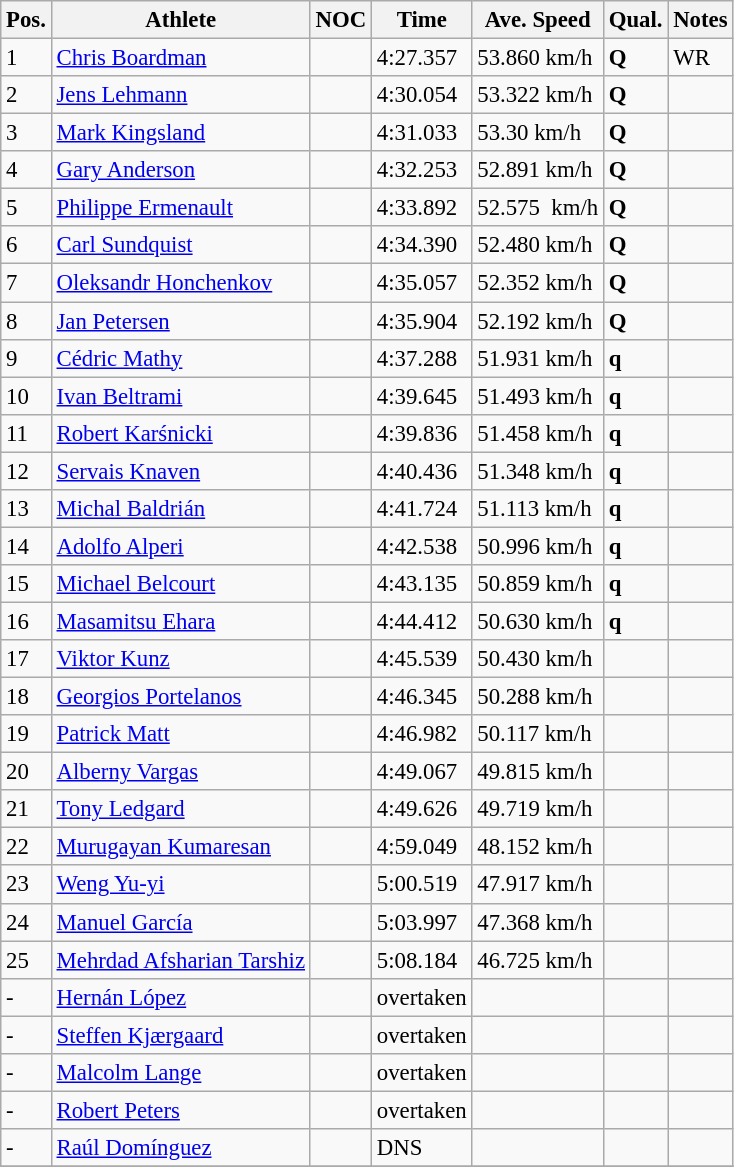<table class="wikitable" style="font-size:95%;">
<tr>
<th>Pos.</th>
<th>Athlete</th>
<th>NOC</th>
<th>Time</th>
<th>Ave. Speed</th>
<th>Qual.</th>
<th>Notes</th>
</tr>
<tr>
<td>1</td>
<td><a href='#'>Chris Boardman</a></td>
<td></td>
<td>4:27.357</td>
<td>53.860 km/h</td>
<td><strong>Q</strong></td>
<td>WR</td>
</tr>
<tr>
<td>2</td>
<td><a href='#'>Jens Lehmann</a></td>
<td></td>
<td>4:30.054</td>
<td>53.322 km/h</td>
<td><strong>Q</strong></td>
<td></td>
</tr>
<tr>
<td>3</td>
<td><a href='#'>Mark Kingsland</a></td>
<td></td>
<td>4:31.033</td>
<td>53.30 km/h</td>
<td><strong>Q</strong></td>
<td></td>
</tr>
<tr>
<td>4</td>
<td><a href='#'>Gary Anderson</a></td>
<td></td>
<td>4:32.253</td>
<td>52.891 km/h</td>
<td><strong>Q</strong></td>
<td></td>
</tr>
<tr>
<td>5</td>
<td><a href='#'>Philippe Ermenault</a></td>
<td></td>
<td>4:33.892</td>
<td>52.575  km/h</td>
<td><strong>Q</strong></td>
<td></td>
</tr>
<tr>
<td>6</td>
<td><a href='#'>Carl Sundquist</a></td>
<td></td>
<td>4:34.390</td>
<td>52.480 km/h</td>
<td><strong>Q</strong></td>
<td></td>
</tr>
<tr>
<td>7</td>
<td><a href='#'>Oleksandr Honchenkov</a></td>
<td></td>
<td>4:35.057</td>
<td>52.352 km/h</td>
<td><strong>Q</strong></td>
<td></td>
</tr>
<tr>
<td>8</td>
<td><a href='#'>Jan Petersen</a></td>
<td></td>
<td>4:35.904</td>
<td>52.192 km/h</td>
<td><strong>Q</strong></td>
<td></td>
</tr>
<tr>
<td>9</td>
<td><a href='#'>Cédric Mathy</a></td>
<td></td>
<td>4:37.288</td>
<td>51.931 km/h</td>
<td><strong>q</strong></td>
<td></td>
</tr>
<tr>
<td>10</td>
<td><a href='#'>Ivan Beltrami</a></td>
<td></td>
<td>4:39.645</td>
<td>51.493 km/h</td>
<td><strong>q</strong></td>
<td></td>
</tr>
<tr>
<td>11</td>
<td><a href='#'>Robert Karśnicki</a></td>
<td></td>
<td>4:39.836</td>
<td>51.458 km/h</td>
<td><strong>q</strong></td>
<td></td>
</tr>
<tr>
<td>12</td>
<td><a href='#'>Servais Knaven</a></td>
<td></td>
<td>4:40.436</td>
<td>51.348 km/h</td>
<td><strong>q</strong></td>
<td></td>
</tr>
<tr>
<td>13</td>
<td><a href='#'>Michal Baldrián</a></td>
<td></td>
<td>4:41.724</td>
<td>51.113 km/h</td>
<td><strong>q</strong></td>
<td></td>
</tr>
<tr>
<td>14</td>
<td><a href='#'>Adolfo Alperi</a></td>
<td></td>
<td>4:42.538</td>
<td>50.996 km/h</td>
<td><strong>q</strong></td>
<td></td>
</tr>
<tr>
<td>15</td>
<td><a href='#'>Michael Belcourt</a></td>
<td></td>
<td>4:43.135</td>
<td>50.859 km/h</td>
<td><strong>q</strong></td>
<td></td>
</tr>
<tr>
<td>16</td>
<td><a href='#'>Masamitsu Ehara</a></td>
<td></td>
<td>4:44.412</td>
<td>50.630 km/h</td>
<td><strong>q</strong></td>
<td></td>
</tr>
<tr>
<td>17</td>
<td><a href='#'>Viktor Kunz</a></td>
<td></td>
<td>4:45.539</td>
<td>50.430 km/h</td>
<td></td>
<td></td>
</tr>
<tr>
<td>18</td>
<td><a href='#'>Georgios Portelanos</a></td>
<td></td>
<td>4:46.345</td>
<td>50.288 km/h</td>
<td></td>
<td></td>
</tr>
<tr>
<td>19</td>
<td><a href='#'>Patrick Matt</a></td>
<td></td>
<td>4:46.982</td>
<td>50.117 km/h</td>
<td></td>
<td></td>
</tr>
<tr>
<td>20</td>
<td><a href='#'>Alberny Vargas</a></td>
<td></td>
<td>4:49.067</td>
<td>49.815 km/h</td>
<td></td>
<td></td>
</tr>
<tr>
<td>21</td>
<td><a href='#'>Tony Ledgard</a></td>
<td></td>
<td>4:49.626</td>
<td>49.719 km/h</td>
<td></td>
<td></td>
</tr>
<tr>
<td>22</td>
<td><a href='#'>Murugayan Kumaresan</a></td>
<td></td>
<td>4:59.049</td>
<td>48.152 km/h</td>
<td></td>
<td></td>
</tr>
<tr>
<td>23</td>
<td><a href='#'>Weng Yu-yi</a></td>
<td></td>
<td>5:00.519</td>
<td>47.917 km/h</td>
<td></td>
<td></td>
</tr>
<tr>
<td>24</td>
<td><a href='#'>Manuel García</a></td>
<td></td>
<td>5:03.997</td>
<td>47.368 km/h</td>
<td></td>
<td></td>
</tr>
<tr>
<td>25</td>
<td><a href='#'>Mehrdad Afsharian Tarshiz</a></td>
<td></td>
<td>5:08.184</td>
<td>46.725 km/h</td>
<td></td>
<td></td>
</tr>
<tr>
<td>-</td>
<td><a href='#'>Hernán López</a></td>
<td></td>
<td>overtaken</td>
<td></td>
<td></td>
<td></td>
</tr>
<tr>
<td>-</td>
<td><a href='#'>Steffen Kjærgaard</a></td>
<td></td>
<td>overtaken</td>
<td></td>
<td></td>
<td></td>
</tr>
<tr>
<td>-</td>
<td><a href='#'>Malcolm Lange</a></td>
<td></td>
<td>overtaken</td>
<td></td>
<td></td>
<td></td>
</tr>
<tr>
<td>-</td>
<td><a href='#'>Robert Peters</a></td>
<td></td>
<td>overtaken</td>
<td></td>
<td></td>
<td></td>
</tr>
<tr>
<td>-</td>
<td><a href='#'>Raúl Domínguez</a></td>
<td></td>
<td>DNS</td>
<td></td>
<td></td>
<td></td>
</tr>
<tr>
</tr>
</table>
